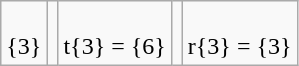<table class=wikitable>
<tr align=center valign=top>
<td><br>{3}<br></td>
<td></td>
<td><br>t{3} = {6}<br></td>
<td></td>
<td><br>r{3} = {3}<br></td>
</tr>
</table>
